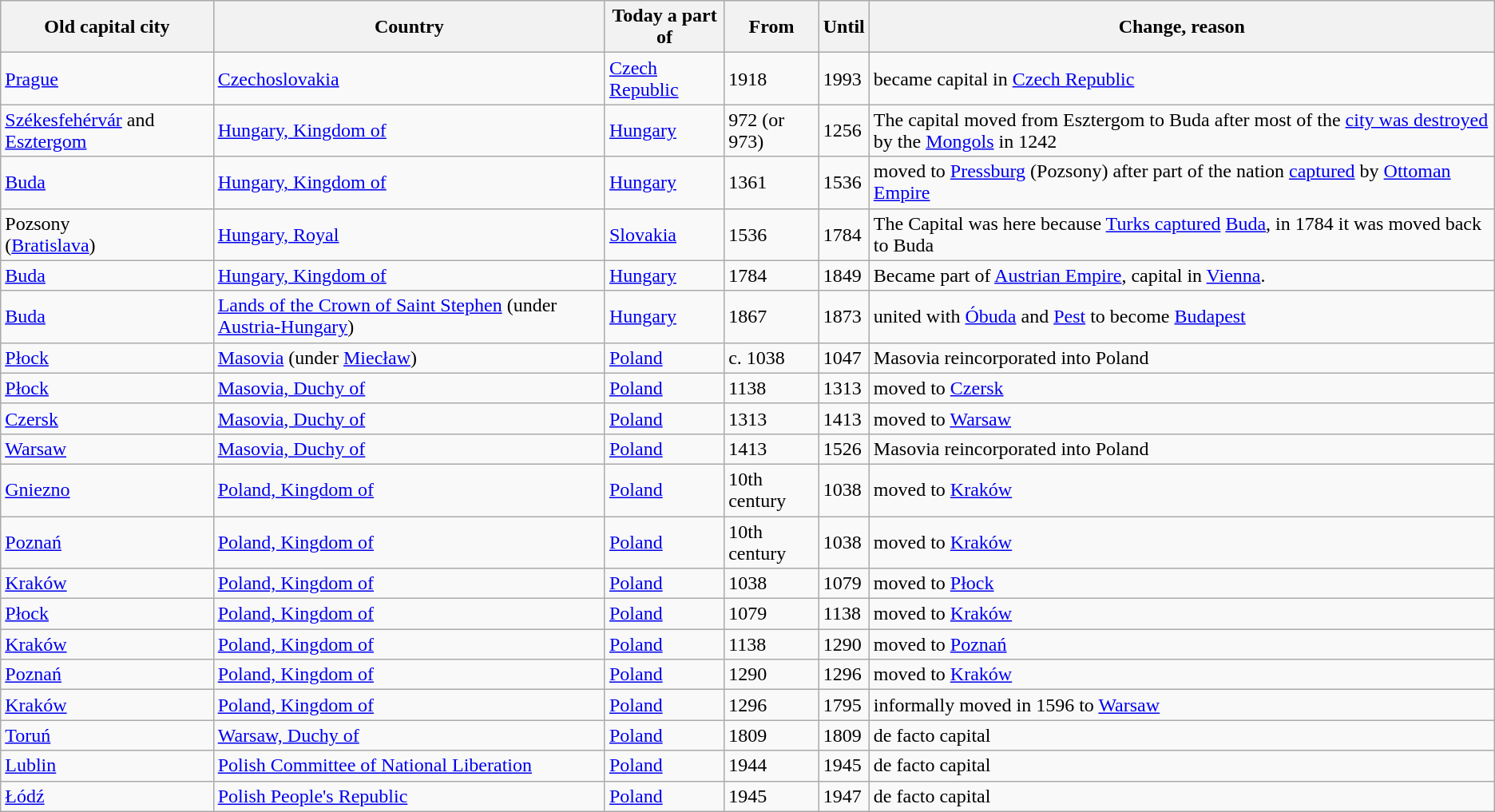<table class="wikitable sortable">
<tr>
<th>Old capital city</th>
<th>Country</th>
<th>Today a part of</th>
<th data-sort-type="number">From</th>
<th data-sort-type="number">Until</th>
<th>Change, reason</th>
</tr>
<tr>
<td><a href='#'>Prague</a></td>
<td><a href='#'>Czechoslovakia</a></td>
<td><a href='#'>Czech Republic</a></td>
<td>1918</td>
<td>1993</td>
<td>became capital in <a href='#'>Czech Republic</a></td>
</tr>
<tr>
<td><a href='#'>Székesfehérvár</a> and <a href='#'>Esztergom</a></td>
<td><a href='#'>Hungary, Kingdom of</a></td>
<td><a href='#'>Hungary</a></td>
<td data-sort-value="972">972 (or 973)</td>
<td>1256</td>
<td>The capital moved from Esztergom to Buda after most of the <a href='#'>city was destroyed</a> by the <a href='#'>Mongols</a> in 1242</td>
</tr>
<tr>
<td><a href='#'>Buda</a></td>
<td><a href='#'>Hungary, Kingdom of</a></td>
<td><a href='#'>Hungary</a></td>
<td>1361</td>
<td>1536</td>
<td>moved to <a href='#'>Pressburg</a> (Pozsony) after part of the nation <a href='#'>captured</a> by <a href='#'>Ottoman Empire</a></td>
</tr>
<tr>
<td>Pozsony<br>(<a href='#'>Bratislava</a>)</td>
<td><a href='#'>Hungary, Royal</a></td>
<td><a href='#'>Slovakia</a></td>
<td>1536</td>
<td>1784</td>
<td>The Capital was here because <a href='#'>Turks captured</a> <a href='#'>Buda</a>, in 1784 it was moved back to Buda</td>
</tr>
<tr>
<td><a href='#'>Buda</a></td>
<td><a href='#'>Hungary, Kingdom of</a></td>
<td><a href='#'>Hungary</a></td>
<td>1784</td>
<td>1849</td>
<td>Became part of <a href='#'>Austrian Empire</a>, capital in <a href='#'>Vienna</a>.</td>
</tr>
<tr>
<td><a href='#'>Buda</a></td>
<td><a href='#'>Lands of the Crown of Saint Stephen</a> (under <a href='#'>Austria-Hungary</a>)</td>
<td><a href='#'>Hungary</a></td>
<td>1867</td>
<td>1873</td>
<td>united with <a href='#'>Óbuda</a> and <a href='#'>Pest</a> to become <a href='#'>Budapest</a></td>
</tr>
<tr>
<td><a href='#'>Płock</a></td>
<td><a href='#'>Masovia</a> (under <a href='#'>Miecław</a>)</td>
<td><a href='#'>Poland</a></td>
<td data-sort-value="1038">c. 1038</td>
<td>1047</td>
<td>Masovia reincorporated into Poland</td>
</tr>
<tr>
<td><a href='#'>Płock</a></td>
<td><a href='#'>Masovia, Duchy of</a></td>
<td><a href='#'>Poland</a></td>
<td>1138</td>
<td>1313</td>
<td>moved to <a href='#'>Czersk</a></td>
</tr>
<tr>
<td><a href='#'>Czersk</a></td>
<td><a href='#'>Masovia, Duchy of</a></td>
<td><a href='#'>Poland</a></td>
<td>1313</td>
<td>1413</td>
<td>moved to <a href='#'>Warsaw</a></td>
</tr>
<tr>
<td><a href='#'>Warsaw</a></td>
<td><a href='#'>Masovia, Duchy of</a></td>
<td><a href='#'>Poland</a></td>
<td>1413</td>
<td>1526</td>
<td>Masovia reincorporated into Poland</td>
</tr>
<tr>
<td><a href='#'>Gniezno</a></td>
<td><a href='#'>Poland, Kingdom of</a></td>
<td><a href='#'>Poland</a></td>
<td data-sort-value="900">10th century</td>
<td>1038</td>
<td>moved to <a href='#'>Kraków</a></td>
</tr>
<tr>
<td><a href='#'>Poznań</a></td>
<td><a href='#'>Poland, Kingdom of</a></td>
<td><a href='#'>Poland</a></td>
<td data-sort-value="900">10th century</td>
<td>1038</td>
<td>moved to <a href='#'>Kraków</a></td>
</tr>
<tr>
<td><a href='#'>Kraków</a></td>
<td><a href='#'>Poland, Kingdom of</a></td>
<td><a href='#'>Poland</a></td>
<td>1038</td>
<td>1079</td>
<td>moved to <a href='#'>Płock</a></td>
</tr>
<tr>
<td><a href='#'>Płock</a></td>
<td><a href='#'>Poland, Kingdom of</a></td>
<td><a href='#'>Poland</a></td>
<td>1079</td>
<td>1138</td>
<td>moved to <a href='#'>Kraków</a></td>
</tr>
<tr>
<td><a href='#'>Kraków</a></td>
<td><a href='#'>Poland, Kingdom of</a></td>
<td><a href='#'>Poland</a></td>
<td>1138</td>
<td>1290</td>
<td>moved to <a href='#'>Poznań</a></td>
</tr>
<tr>
<td><a href='#'>Poznań</a></td>
<td><a href='#'>Poland, Kingdom of</a></td>
<td><a href='#'>Poland</a></td>
<td>1290</td>
<td>1296</td>
<td>moved to <a href='#'>Kraków</a></td>
</tr>
<tr>
<td><a href='#'>Kraków</a></td>
<td><a href='#'>Poland, Kingdom of</a></td>
<td><a href='#'>Poland</a></td>
<td>1296</td>
<td>1795</td>
<td>informally moved in 1596 to <a href='#'>Warsaw</a></td>
</tr>
<tr>
<td><a href='#'>Toruń</a></td>
<td><a href='#'>Warsaw, Duchy of</a></td>
<td><a href='#'>Poland</a></td>
<td>1809</td>
<td>1809</td>
<td>de facto capital</td>
</tr>
<tr>
<td><a href='#'>Lublin</a></td>
<td><a href='#'>Polish Committee of National Liberation</a></td>
<td><a href='#'>Poland</a></td>
<td>1944</td>
<td>1945</td>
<td>de facto capital</td>
</tr>
<tr>
<td><a href='#'>Łódź</a></td>
<td><a href='#'>Polish People's Republic</a></td>
<td><a href='#'>Poland</a></td>
<td>1945</td>
<td>1947</td>
<td>de facto capital</td>
</tr>
</table>
